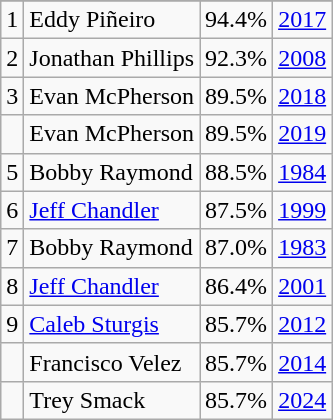<table class="wikitable">
<tr>
</tr>
<tr>
<td>1</td>
<td>Eddy Piñeiro</td>
<td><abbr>94.4%</abbr></td>
<td><a href='#'>2017</a></td>
</tr>
<tr>
<td>2</td>
<td>Jonathan Phillips</td>
<td><abbr>92.3%</abbr></td>
<td><a href='#'>2008</a></td>
</tr>
<tr>
<td>3</td>
<td>Evan McPherson</td>
<td><abbr>89.5%</abbr></td>
<td><a href='#'>2018</a></td>
</tr>
<tr>
<td></td>
<td>Evan McPherson</td>
<td><abbr>89.5%</abbr></td>
<td><a href='#'>2019</a></td>
</tr>
<tr>
<td>5</td>
<td>Bobby Raymond</td>
<td><abbr>88.5%</abbr></td>
<td><a href='#'>1984</a></td>
</tr>
<tr>
<td>6</td>
<td><a href='#'>Jeff Chandler</a></td>
<td><abbr>87.5%</abbr></td>
<td><a href='#'>1999</a></td>
</tr>
<tr>
<td>7</td>
<td>Bobby Raymond</td>
<td><abbr>87.0%</abbr></td>
<td><a href='#'>1983</a></td>
</tr>
<tr>
<td>8</td>
<td><a href='#'>Jeff Chandler</a></td>
<td><abbr>86.4%</abbr></td>
<td><a href='#'>2001</a></td>
</tr>
<tr>
<td>9</td>
<td><a href='#'>Caleb Sturgis</a></td>
<td><abbr>85.7%</abbr></td>
<td><a href='#'>2012</a></td>
</tr>
<tr>
<td></td>
<td>Francisco Velez</td>
<td><abbr>85.7%</abbr></td>
<td><a href='#'>2014</a></td>
</tr>
<tr>
<td></td>
<td>Trey Smack</td>
<td><abbr>85.7%</abbr></td>
<td><a href='#'>2024</a></td>
</tr>
</table>
